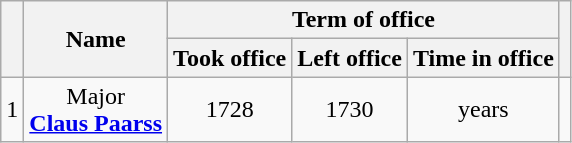<table class="wikitable" style="text-align:center">
<tr>
<th rowspan=2></th>
<th rowspan=2>Name<br></th>
<th colspan=3>Term of office</th>
<th rowspan=2></th>
</tr>
<tr>
<th>Took office</th>
<th>Left office</th>
<th>Time in office</th>
</tr>
<tr>
<td>1</td>
<td>Major<br><strong><a href='#'>Claus Paarss</a></strong><br></td>
<td>1728</td>
<td>1730</td>
<td> years</td>
<td></td>
</tr>
</table>
